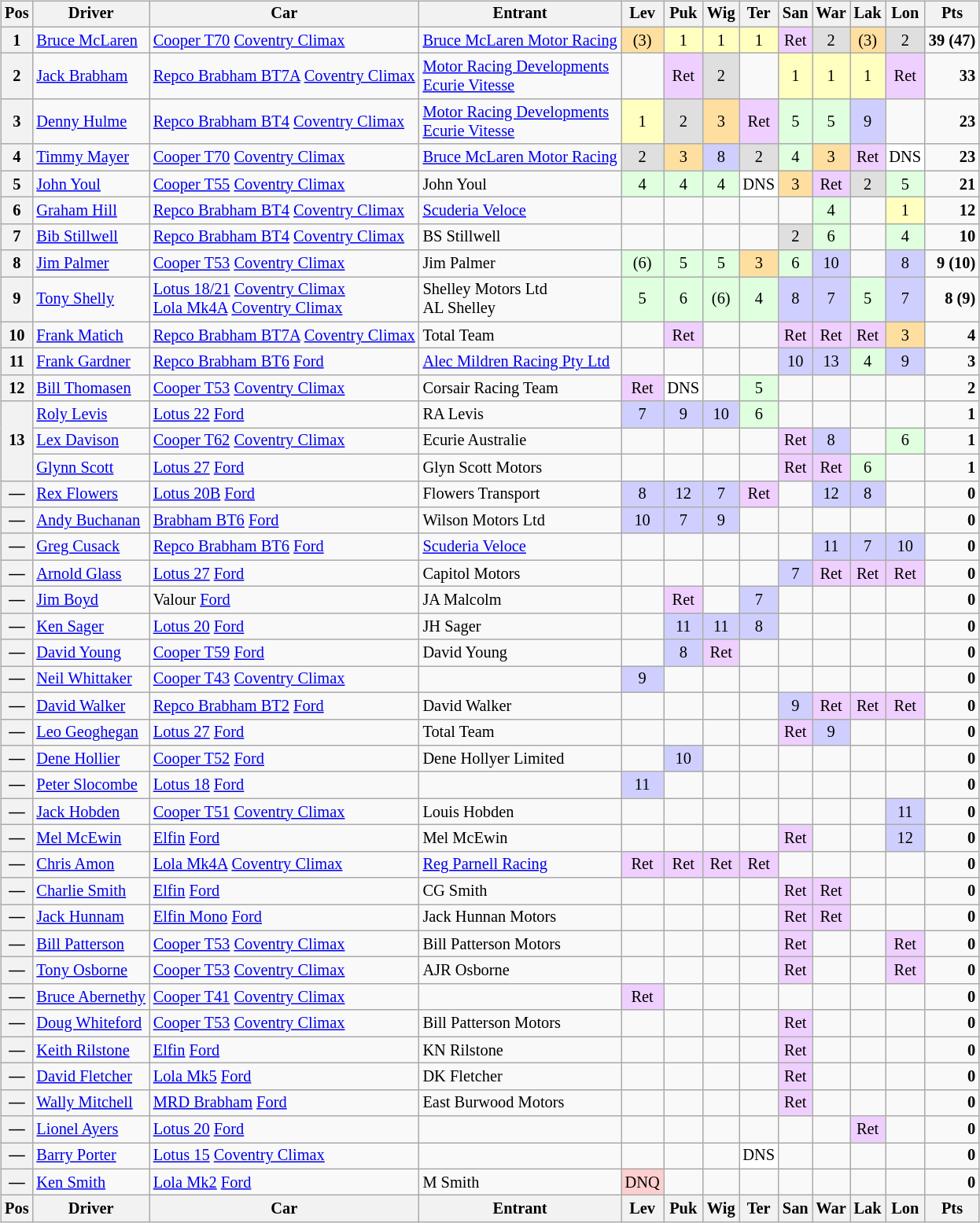<table>
<tr>
<td valign="top"><br><table class="wikitable" style="font-size: 85%">
<tr valign="top">
<th valign="middle">Pos</th>
<th valign="middle">Driver</th>
<th valign="middle">Car</th>
<th valign="middle">Entrant</th>
<th style="width:2%;">Lev</th>
<th style="width:2%;">Puk</th>
<th style="width:2%;">Wig</th>
<th style="width:2%;">Ter</th>
<th style="width:2%;">San</th>
<th style="width:2%;">War</th>
<th style="width:2%;">Lak</th>
<th style="width:2%;">Lon</th>
<th valign="middle">Pts</th>
</tr>
<tr style="text-align:center;">
<th>1</th>
<td align="left"> <a href='#'>Bruce McLaren</a></td>
<td align="left"><a href='#'>Cooper T70</a> <a href='#'>Coventry Climax</a></td>
<td align="left"><a href='#'>Bruce McLaren Motor Racing</a></td>
<td style="background:#ffdf9f;">(3)</td>
<td style="background:#ffffbf;">1</td>
<td style="background:#ffffbf;">1</td>
<td style="background:#ffffbf;">1</td>
<td style="background:#efcfff;">Ret</td>
<td style="background:#dfdfdf;">2</td>
<td style="background:#ffdf9f;">(3)</td>
<td style="background:#dfdfdf;">2</td>
<td align="right"><strong>39 (47)</strong></td>
</tr>
<tr style="text-align:center;">
<th>2</th>
<td align="left"> <a href='#'>Jack Brabham</a></td>
<td align="left"><a href='#'>Repco Brabham BT7A</a> <a href='#'>Coventry Climax</a></td>
<td align="left"><a href='#'>Motor Racing Developments</a> <br> <a href='#'>Ecurie Vitesse</a></td>
<td></td>
<td style="background:#efcfff;">Ret</td>
<td style="background:#dfdfdf;">2</td>
<td></td>
<td style="background:#ffffbf;">1</td>
<td style="background:#ffffbf;">1</td>
<td style="background:#ffffbf;">1</td>
<td style="background:#efcfff;">Ret</td>
<td align="right"><strong>33</strong></td>
</tr>
<tr style="text-align:center;">
<th>3</th>
<td align="left"> <a href='#'>Denny Hulme</a></td>
<td align="left"><a href='#'>Repco Brabham BT4</a> <a href='#'>Coventry Climax</a></td>
<td align="left"><a href='#'>Motor Racing Developments</a> <br> <a href='#'>Ecurie Vitesse</a></td>
<td style="background:#ffffbf;">1</td>
<td style="background:#dfdfdf;">2</td>
<td style="background:#ffdf9f;">3</td>
<td style="background:#efcfff;">Ret</td>
<td style="background:#dfffdf;">5</td>
<td style="background:#dfffdf;">5</td>
<td style="background:#cfcfff;">9</td>
<td></td>
<td align="right"><strong>23</strong></td>
</tr>
<tr style="text-align:center;">
<th>4</th>
<td align="left"> <a href='#'>Timmy Mayer</a></td>
<td align="left"><a href='#'>Cooper T70</a> <a href='#'>Coventry Climax</a></td>
<td align="left"><a href='#'>Bruce McLaren Motor Racing</a></td>
<td style="background:#dfdfdf;">2</td>
<td style="background:#ffdf9f;">3</td>
<td style="background:#cfcfff;">8</td>
<td style="background:#dfdfdf;">2</td>
<td style="background:#dfffdf;">4</td>
<td style="background:#ffdf9f;">3</td>
<td style="background:#efcfff;">Ret</td>
<td style="background:#fff;">DNS</td>
<td align="right"><strong>23</strong></td>
</tr>
<tr style="text-align:center;">
<th>5</th>
<td align="left"> <a href='#'>John Youl</a></td>
<td align="left"><a href='#'>Cooper T55</a> <a href='#'>Coventry Climax</a></td>
<td align="left">John Youl</td>
<td style="background:#dfffdf;">4</td>
<td style="background:#dfffdf;">4</td>
<td style="background:#dfffdf;">4</td>
<td style="background:#fff;">DNS</td>
<td style="background:#ffdf9f;">3</td>
<td style="background:#efcfff;">Ret</td>
<td style="background:#dfdfdf;">2</td>
<td style="background:#dfffdf;">5</td>
<td align="right"><strong>21</strong></td>
</tr>
<tr style="text-align:center;">
<th>6</th>
<td align="left"> <a href='#'>Graham Hill</a></td>
<td align="left"><a href='#'>Repco Brabham BT4</a> <a href='#'>Coventry Climax</a></td>
<td align="left"><a href='#'>Scuderia Veloce</a></td>
<td></td>
<td></td>
<td></td>
<td></td>
<td></td>
<td style="background:#dfffdf;">4</td>
<td></td>
<td style="background:#ffffbf;">1</td>
<td align="right"><strong>12</strong></td>
</tr>
<tr style="text-align:center;">
<th>7</th>
<td align="left"> <a href='#'>Bib Stillwell</a></td>
<td align="left"><a href='#'>Repco Brabham BT4</a> <a href='#'>Coventry Climax</a></td>
<td align="left">BS Stillwell</td>
<td></td>
<td></td>
<td></td>
<td></td>
<td style="background:#dfdfdf;">2</td>
<td style="background:#dfffdf;">6</td>
<td></td>
<td style="background:#dfffdf;">4</td>
<td align="right"><strong>10</strong></td>
</tr>
<tr style="text-align:center;">
<th>8</th>
<td align="left"> <a href='#'>Jim Palmer</a></td>
<td align="left"><a href='#'>Cooper T53</a> <a href='#'>Coventry Climax</a></td>
<td align="left">Jim Palmer</td>
<td style="background:#dfffdf;">(6)</td>
<td style="background:#dfffdf;">5</td>
<td style="background:#dfffdf;">5</td>
<td style="background:#ffdf9f;">3</td>
<td style="background:#dfffdf;">6</td>
<td style="background:#cfcfff;">10</td>
<td></td>
<td style="background:#cfcfff;">8</td>
<td align="right"><strong>9 (10)</strong></td>
</tr>
<tr style="text-align:center;">
<th>9</th>
<td align="left"> <a href='#'>Tony Shelly</a></td>
<td align="left"><a href='#'>Lotus 18/21</a> <a href='#'>Coventry Climax</a> <br> <a href='#'>Lola Mk4A</a> <a href='#'>Coventry Climax</a></td>
<td align="left">Shelley Motors Ltd <br> AL Shelley</td>
<td style="background:#dfffdf;">5</td>
<td style="background:#dfffdf;">6</td>
<td style="background:#dfffdf;">(6)</td>
<td style="background:#dfffdf;">4</td>
<td style="background:#cfcfff;">8</td>
<td style="background:#cfcfff;">7</td>
<td style="background:#dfffdf;">5</td>
<td style="background:#cfcfff;">7</td>
<td align="right"><strong>8 (9)</strong></td>
</tr>
<tr style="text-align:center;">
<th>10</th>
<td align="left"> <a href='#'>Frank Matich</a></td>
<td align="left"><a href='#'>Repco Brabham BT7A</a> <a href='#'>Coventry Climax</a></td>
<td align="left">Total Team</td>
<td></td>
<td style="background:#efcfff;">Ret</td>
<td></td>
<td></td>
<td style="background:#efcfff;">Ret</td>
<td style="background:#efcfff;">Ret</td>
<td style="background:#efcfff;">Ret</td>
<td style="background:#ffdf9f;">3</td>
<td align="right"><strong>4</strong></td>
</tr>
<tr style="text-align:center;">
<th>11</th>
<td align="left"> <a href='#'>Frank Gardner</a></td>
<td align="left"><a href='#'>Repco Brabham BT6</a> <a href='#'>Ford</a></td>
<td align="left"><a href='#'>Alec Mildren Racing Pty Ltd</a></td>
<td></td>
<td></td>
<td></td>
<td></td>
<td style="background:#cfcfff;">10</td>
<td style="background:#cfcfff;">13</td>
<td style="background:#dfffdf;">4</td>
<td style="background:#cfcfff;">9</td>
<td align="right"><strong>3</strong></td>
</tr>
<tr style="text-align:center;">
<th>12</th>
<td align="left"> <a href='#'>Bill Thomasen</a></td>
<td align="left"><a href='#'>Cooper T53</a> <a href='#'>Coventry Climax</a></td>
<td align="left">Corsair Racing Team</td>
<td style="background:#efcfff;">Ret</td>
<td style="background:#fff;">DNS</td>
<td></td>
<td style="background:#dfffdf;">5</td>
<td></td>
<td></td>
<td></td>
<td></td>
<td align="right"><strong>2</strong></td>
</tr>
<tr style="text-align:center;">
<th rowspan=3>13</th>
<td align="left"> <a href='#'>Roly Levis</a></td>
<td align="left"><a href='#'>Lotus 22</a> <a href='#'>Ford</a></td>
<td align="left">RA Levis</td>
<td style="background:#cfcfff;">7</td>
<td style="background:#cfcfff;">9</td>
<td style="background:#cfcfff;">10</td>
<td style="background:#dfffdf;">6</td>
<td></td>
<td></td>
<td></td>
<td></td>
<td align="right"><strong>1</strong></td>
</tr>
<tr style="text-align:center;">
<td align="left"> <a href='#'>Lex Davison</a></td>
<td align="left"><a href='#'>Cooper T62</a> <a href='#'>Coventry Climax</a></td>
<td align="left">Ecurie Australie</td>
<td></td>
<td></td>
<td></td>
<td></td>
<td style="background:#efcfff;">Ret</td>
<td style="background:#cfcfff;">8</td>
<td></td>
<td style="background:#dfffdf;">6</td>
<td align="right"><strong>1</strong></td>
</tr>
<tr style="text-align:center;">
<td align="left"> <a href='#'>Glynn Scott</a></td>
<td align="left"><a href='#'>Lotus 27</a> <a href='#'>Ford</a></td>
<td align="left">Glyn Scott Motors</td>
<td></td>
<td></td>
<td></td>
<td></td>
<td style="background:#efcfff;">Ret</td>
<td style="background:#efcfff;">Ret</td>
<td style="background:#dfffdf;">6</td>
<td></td>
<td align="right"><strong>1</strong></td>
</tr>
<tr style="text-align:center;">
<th>—</th>
<td align="left"> <a href='#'>Rex Flowers</a></td>
<td align="left"><a href='#'>Lotus 20B</a> <a href='#'>Ford</a></td>
<td align="left">Flowers Transport</td>
<td style="background:#cfcfff;">8</td>
<td style="background:#cfcfff;">12</td>
<td style="background:#cfcfff;">7</td>
<td style="background:#efcfff;">Ret</td>
<td></td>
<td style="background:#cfcfff;">12</td>
<td style="background:#cfcfff;">8</td>
<td></td>
<td align="right"><strong>0</strong></td>
</tr>
<tr style="text-align:center;">
<th>—</th>
<td align="left"> <a href='#'>Andy Buchanan</a></td>
<td align="left"><a href='#'>Brabham BT6</a> <a href='#'>Ford</a></td>
<td align="left">Wilson Motors Ltd</td>
<td style="background:#cfcfff;">10</td>
<td style="background:#cfcfff;">7</td>
<td style="background:#cfcfff;">9</td>
<td></td>
<td></td>
<td></td>
<td></td>
<td></td>
<td align="right"><strong>0</strong></td>
</tr>
<tr style="text-align:center;">
<th>—</th>
<td align="left"> <a href='#'>Greg Cusack</a></td>
<td align="left"><a href='#'>Repco Brabham BT6</a> <a href='#'>Ford</a></td>
<td align="left"><a href='#'>Scuderia Veloce</a></td>
<td></td>
<td></td>
<td></td>
<td></td>
<td></td>
<td style="background:#cfcfff;">11</td>
<td style="background:#cfcfff;">7</td>
<td style="background:#cfcfff;">10</td>
<td align="right"><strong>0</strong></td>
</tr>
<tr style="text-align:center;">
<th>—</th>
<td align="left"> <a href='#'>Arnold Glass</a></td>
<td align="left"><a href='#'>Lotus 27</a> <a href='#'>Ford</a></td>
<td align="left">Capitol Motors</td>
<td></td>
<td></td>
<td></td>
<td></td>
<td style="background:#cfcfff;">7</td>
<td style="background:#efcfff;">Ret</td>
<td style="background:#efcfff;">Ret</td>
<td style="background:#efcfff;">Ret</td>
<td align="right"><strong>0</strong></td>
</tr>
<tr style="text-align:center;">
<th>—</th>
<td align="left"> <a href='#'>Jim Boyd</a></td>
<td align="left">Valour <a href='#'>Ford</a></td>
<td align="left">JA Malcolm</td>
<td></td>
<td style="background:#efcfff;">Ret</td>
<td></td>
<td style="background:#cfcfff;">7</td>
<td></td>
<td></td>
<td></td>
<td></td>
<td align="right"><strong>0</strong></td>
</tr>
<tr style="text-align:center;">
<th>—</th>
<td align="left"> <a href='#'>Ken Sager</a></td>
<td align="left"><a href='#'>Lotus 20</a> <a href='#'>Ford</a></td>
<td align="left">JH Sager</td>
<td></td>
<td style="background:#cfcfff;">11</td>
<td style="background:#cfcfff;">11</td>
<td style="background:#cfcfff;">8</td>
<td></td>
<td></td>
<td></td>
<td></td>
<td align="right"><strong>0</strong></td>
</tr>
<tr style="text-align:center;">
<th>—</th>
<td align="left"> <a href='#'>David Young</a></td>
<td align="left"><a href='#'>Cooper T59</a> <a href='#'>Ford</a></td>
<td align="left">David Young</td>
<td></td>
<td style="background:#cfcfff;">8</td>
<td style="background:#efcfff;">Ret</td>
<td></td>
<td></td>
<td></td>
<td></td>
<td></td>
<td align="right"><strong>0</strong></td>
</tr>
<tr style="text-align:center;">
<th>—</th>
<td align="left"> <a href='#'>Neil Whittaker</a></td>
<td align="left"><a href='#'>Cooper T43</a> <a href='#'>Coventry Climax</a></td>
<td align="left"></td>
<td style="background:#cfcfff;">9</td>
<td></td>
<td></td>
<td></td>
<td></td>
<td></td>
<td></td>
<td></td>
<td align="right"><strong>0</strong></td>
</tr>
<tr style="text-align:center;">
<th>—</th>
<td align="left"> <a href='#'>David Walker</a></td>
<td align="left"><a href='#'>Repco Brabham BT2</a> <a href='#'>Ford</a></td>
<td align="left">David Walker</td>
<td></td>
<td></td>
<td></td>
<td></td>
<td style="background:#cfcfff;">9</td>
<td style="background:#efcfff;">Ret</td>
<td style="background:#efcfff;">Ret</td>
<td style="background:#efcfff;">Ret</td>
<td align="right"><strong>0</strong></td>
</tr>
<tr style="text-align:center;">
<th>—</th>
<td align="left"> <a href='#'>Leo Geoghegan</a></td>
<td align="left"><a href='#'>Lotus 27</a> <a href='#'>Ford</a></td>
<td align="left">Total Team</td>
<td></td>
<td></td>
<td></td>
<td></td>
<td style="background:#efcfff;">Ret</td>
<td style="background:#cfcfff;">9</td>
<td></td>
<td></td>
<td align="right"><strong>0</strong></td>
</tr>
<tr style="text-align:center;">
<th>—</th>
<td align="left"> <a href='#'>Dene Hollier</a></td>
<td align="left"><a href='#'>Cooper T52</a> <a href='#'>Ford</a></td>
<td align="left">Dene Hollyer Limited</td>
<td></td>
<td style="background:#cfcfff;">10</td>
<td></td>
<td></td>
<td></td>
<td></td>
<td></td>
<td></td>
<td align="right"><strong>0</strong></td>
</tr>
<tr style="text-align:center;">
<th>—</th>
<td align="left"> <a href='#'>Peter Slocombe</a></td>
<td align="left"><a href='#'>Lotus 18</a> <a href='#'>Ford</a></td>
<td align="left"></td>
<td style="background:#cfcfff;">11</td>
<td></td>
<td></td>
<td></td>
<td></td>
<td></td>
<td></td>
<td></td>
<td align="right"><strong>0</strong></td>
</tr>
<tr style="text-align:center;">
<th>—</th>
<td align="left"> <a href='#'>Jack Hobden</a></td>
<td align="left"><a href='#'>Cooper T51</a> <a href='#'>Coventry Climax</a></td>
<td align="left">Louis Hobden</td>
<td></td>
<td></td>
<td></td>
<td></td>
<td></td>
<td></td>
<td></td>
<td style="background:#cfcfff;">11</td>
<td align="right"><strong>0</strong></td>
</tr>
<tr style="text-align:center;">
<th>—</th>
<td align="left"> <a href='#'>Mel McEwin</a></td>
<td align="left"><a href='#'>Elfin</a> <a href='#'>Ford</a></td>
<td align="left">Mel McEwin</td>
<td></td>
<td></td>
<td></td>
<td></td>
<td style="background:#efcfff;">Ret</td>
<td></td>
<td></td>
<td style="background:#cfcfff;">12</td>
<td align="right"><strong>0</strong></td>
</tr>
<tr style="text-align:center;">
<th>—</th>
<td align="left"> <a href='#'>Chris Amon</a></td>
<td align="left"><a href='#'>Lola Mk4A</a> <a href='#'>Coventry Climax</a></td>
<td align="left"><a href='#'>Reg Parnell Racing</a></td>
<td style="background:#efcfff;">Ret</td>
<td style="background:#efcfff;">Ret</td>
<td style="background:#efcfff;">Ret</td>
<td style="background:#efcfff;">Ret</td>
<td></td>
<td></td>
<td></td>
<td></td>
<td align="right"><strong>0</strong></td>
</tr>
<tr style="text-align:center;">
<th>—</th>
<td align="left"> <a href='#'>Charlie Smith</a></td>
<td align="left"><a href='#'>Elfin</a> <a href='#'>Ford</a></td>
<td align="left">CG Smith</td>
<td></td>
<td></td>
<td></td>
<td></td>
<td style="background:#efcfff;">Ret</td>
<td style="background:#efcfff;">Ret</td>
<td></td>
<td></td>
<td align="right"><strong>0</strong></td>
</tr>
<tr style="text-align:center;">
<th>—</th>
<td align="left"> <a href='#'>Jack Hunnam</a></td>
<td align="left"><a href='#'>Elfin Mono</a> <a href='#'>Ford</a></td>
<td align="left">Jack Hunnan Motors</td>
<td></td>
<td></td>
<td></td>
<td></td>
<td style="background:#efcfff;">Ret</td>
<td style="background:#efcfff;">Ret</td>
<td></td>
<td></td>
<td align="right"><strong>0</strong></td>
</tr>
<tr style="text-align:center;">
<th>—</th>
<td align="left"> <a href='#'>Bill Patterson</a></td>
<td align="left"><a href='#'>Cooper T53</a> <a href='#'>Coventry Climax</a></td>
<td align="left">Bill Patterson Motors</td>
<td></td>
<td></td>
<td></td>
<td></td>
<td style="background:#efcfff;">Ret</td>
<td></td>
<td></td>
<td style="background:#efcfff;">Ret</td>
<td align="right"><strong>0</strong></td>
</tr>
<tr style="text-align:center;">
<th>—</th>
<td align="left"> <a href='#'>Tony Osborne</a></td>
<td align="left"><a href='#'>Cooper T53</a> <a href='#'>Coventry Climax</a></td>
<td align="left">AJR Osborne</td>
<td></td>
<td></td>
<td></td>
<td></td>
<td style="background:#efcfff;">Ret</td>
<td></td>
<td></td>
<td style="background:#efcfff;">Ret</td>
<td align="right"><strong>0</strong></td>
</tr>
<tr style="text-align:center;">
<th>—</th>
<td align="left"> <a href='#'>Bruce Abernethy</a></td>
<td align="left"><a href='#'>Cooper T41</a> <a href='#'>Coventry Climax</a></td>
<td align="left"></td>
<td style="background:#efcfff;">Ret</td>
<td></td>
<td></td>
<td></td>
<td></td>
<td></td>
<td></td>
<td></td>
<td align="right"><strong>0</strong></td>
</tr>
<tr style="text-align:center;">
<th>—</th>
<td align="left"> <a href='#'>Doug Whiteford</a></td>
<td align="left"><a href='#'>Cooper T53</a> <a href='#'>Coventry Climax</a></td>
<td align="left">Bill Patterson Motors</td>
<td></td>
<td></td>
<td></td>
<td></td>
<td style="background:#efcfff;">Ret</td>
<td></td>
<td></td>
<td></td>
<td align="right"><strong>0</strong></td>
</tr>
<tr style="text-align:center;">
<th>—</th>
<td align="left"> <a href='#'>Keith Rilstone</a></td>
<td align="left"><a href='#'>Elfin</a> <a href='#'>Ford</a></td>
<td align="left">KN Rilstone</td>
<td></td>
<td></td>
<td></td>
<td></td>
<td style="background:#efcfff;">Ret</td>
<td></td>
<td></td>
<td></td>
<td align="right"><strong>0</strong></td>
</tr>
<tr style="text-align:center;">
<th>—</th>
<td align="left"> <a href='#'>David Fletcher</a></td>
<td align="left"><a href='#'>Lola Mk5</a> <a href='#'>Ford</a></td>
<td align="left">DK Fletcher</td>
<td></td>
<td></td>
<td></td>
<td></td>
<td style="background:#efcfff;">Ret</td>
<td></td>
<td></td>
<td></td>
<td align="right"><strong>0</strong></td>
</tr>
<tr style="text-align:center;">
<th>—</th>
<td align="left"> <a href='#'>Wally Mitchell</a></td>
<td align="left"><a href='#'>MRD Brabham</a> <a href='#'>Ford</a></td>
<td align="left">East Burwood Motors</td>
<td></td>
<td></td>
<td></td>
<td></td>
<td style="background:#efcfff;">Ret</td>
<td></td>
<td></td>
<td></td>
<td align="right"><strong>0</strong></td>
</tr>
<tr style="text-align:center;">
<th>—</th>
<td align="left"> <a href='#'>Lionel Ayers</a></td>
<td align="left"><a href='#'>Lotus 20</a> <a href='#'>Ford</a></td>
<td align="left"></td>
<td></td>
<td></td>
<td></td>
<td></td>
<td></td>
<td></td>
<td style="background:#efcfff;">Ret</td>
<td></td>
<td align="right"><strong>0</strong></td>
</tr>
<tr style="text-align:center;">
<th>—</th>
<td align="left"> <a href='#'>Barry Porter</a></td>
<td align="left"><a href='#'>Lotus 15</a> <a href='#'>Coventry Climax</a></td>
<td align="left"></td>
<td></td>
<td></td>
<td></td>
<td style="background:#fff;">DNS</td>
<td></td>
<td></td>
<td></td>
<td></td>
<td align="right"><strong>0</strong></td>
</tr>
<tr style="text-align:center;">
<th>—</th>
<td align="left"> <a href='#'>Ken Smith</a></td>
<td align="left"><a href='#'>Lola Mk2</a> <a href='#'>Ford</a></td>
<td align="left">M Smith</td>
<td style="background:#ffcfcf;">DNQ</td>
<td></td>
<td></td>
<td></td>
<td></td>
<td></td>
<td></td>
<td></td>
<td align="right"><strong>0</strong></td>
</tr>
<tr valign="top">
<th valign="middle">Pos</th>
<th valign="middle">Driver</th>
<th valign="middle">Car</th>
<th valign="middle">Entrant</th>
<th style="width:2%;">Lev</th>
<th style="width:2%;">Puk</th>
<th style="width:2%;">Wig</th>
<th style="width:2%;">Ter</th>
<th style="width:2%;">San</th>
<th style="width:2%;">War</th>
<th style="width:2%;">Lak</th>
<th style="width:2%;">Lon</th>
<th valign="middle">Pts</th>
</tr>
</table>
</td>
<td valign="top"><br></td>
</tr>
</table>
